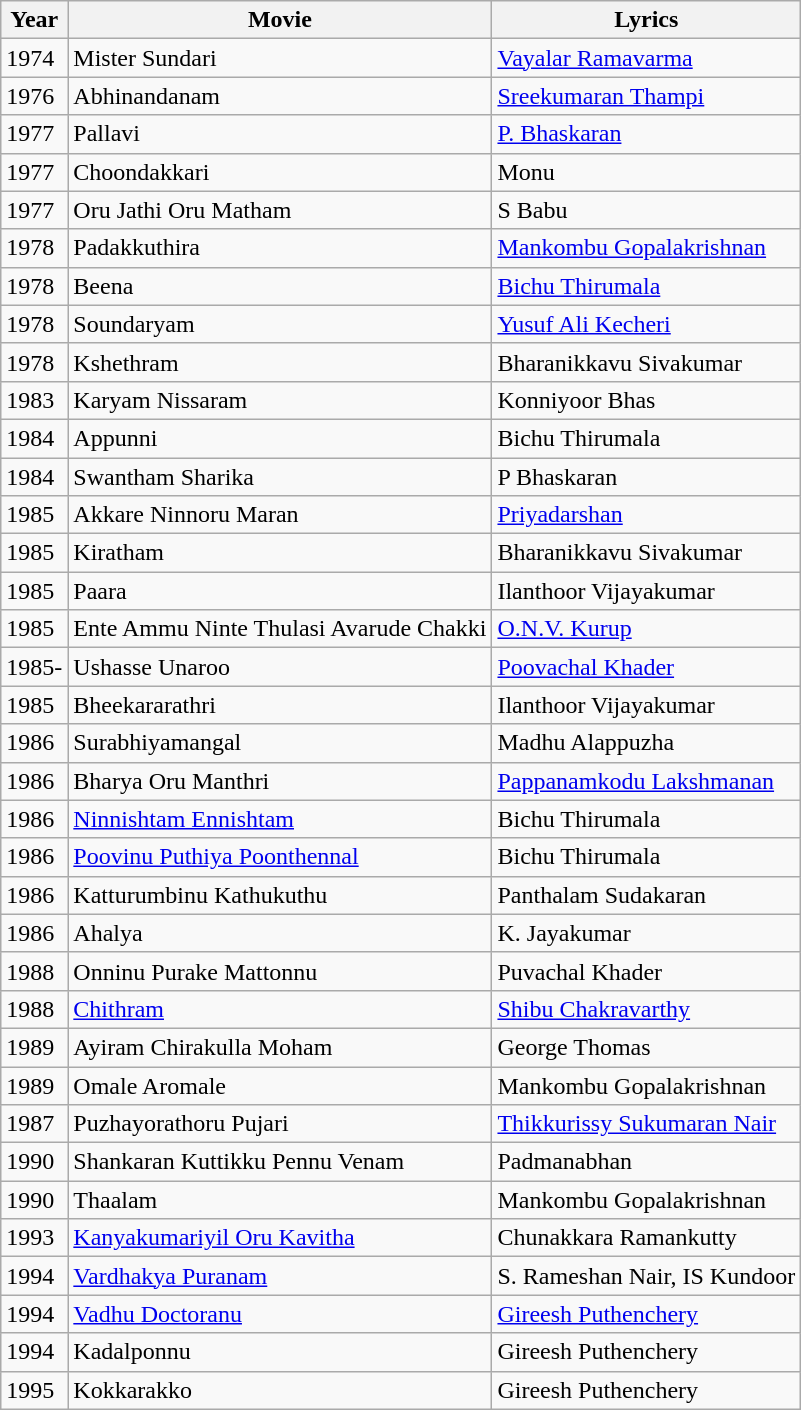<table class="wikitable">
<tr>
<th>Year</th>
<th>Movie</th>
<th>Lyrics</th>
</tr>
<tr>
<td>1974</td>
<td>Mister Sundari</td>
<td><a href='#'>Vayalar Ramavarma</a></td>
</tr>
<tr>
<td>1976</td>
<td>Abhinandanam</td>
<td><a href='#'>Sreekumaran Thampi</a></td>
</tr>
<tr>
<td>1977</td>
<td>Pallavi</td>
<td><a href='#'>P. Bhaskaran</a></td>
</tr>
<tr>
<td>1977</td>
<td>Choondakkari</td>
<td>Monu</td>
</tr>
<tr>
<td>1977</td>
<td>Oru Jathi Oru Matham</td>
<td>S Babu</td>
</tr>
<tr>
<td>1978</td>
<td>Padakkuthira</td>
<td><a href='#'>Mankombu Gopalakrishnan</a></td>
</tr>
<tr>
<td>1978</td>
<td>Beena</td>
<td><a href='#'>Bichu Thirumala</a></td>
</tr>
<tr>
<td>1978</td>
<td>Soundaryam</td>
<td><a href='#'>Yusuf Ali Kecheri</a></td>
</tr>
<tr>
<td>1978</td>
<td>Kshethram</td>
<td>Bharanikkavu Sivakumar</td>
</tr>
<tr>
<td>1983</td>
<td>Karyam Nissaram</td>
<td>Konniyoor Bhas</td>
</tr>
<tr>
<td>1984</td>
<td>Appunni</td>
<td>Bichu Thirumala</td>
</tr>
<tr>
<td>1984</td>
<td>Swantham Sharika</td>
<td>P Bhaskaran</td>
</tr>
<tr>
<td>1985</td>
<td>Akkare Ninnoru Maran</td>
<td><a href='#'>Priyadarshan</a></td>
</tr>
<tr>
<td>1985</td>
<td>Kiratham</td>
<td>Bharanikkavu Sivakumar</td>
</tr>
<tr>
<td>1985</td>
<td>Paara</td>
<td>Ilanthoor Vijayakumar</td>
</tr>
<tr>
<td>1985</td>
<td>Ente Ammu Ninte Thulasi Avarude Chakki</td>
<td><a href='#'>O.N.V. Kurup</a></td>
</tr>
<tr>
<td>1985-</td>
<td>Ushasse Unaroo</td>
<td><a href='#'>Poovachal Khader</a></td>
</tr>
<tr>
<td>1985</td>
<td>Bheekararathri</td>
<td>Ilanthoor Vijayakumar</td>
</tr>
<tr>
<td>1986</td>
<td>Surabhiyamangal</td>
<td>Madhu Alappuzha</td>
</tr>
<tr>
<td>1986</td>
<td>Bharya Oru Manthri</td>
<td><a href='#'>Pappanamkodu Lakshmanan</a></td>
</tr>
<tr>
<td>1986</td>
<td><a href='#'>Ninnishtam Ennishtam</a></td>
<td>Bichu Thirumala</td>
</tr>
<tr>
<td>1986</td>
<td><a href='#'>Poovinu Puthiya Poonthennal</a></td>
<td>Bichu Thirumala</td>
</tr>
<tr>
<td>1986</td>
<td>Katturumbinu Kathukuthu</td>
<td>Panthalam Sudakaran</td>
</tr>
<tr>
<td>1986</td>
<td>Ahalya</td>
<td>K. Jayakumar</td>
</tr>
<tr>
<td>1988</td>
<td>Onninu Purake Mattonnu</td>
<td>Puvachal Khader</td>
</tr>
<tr>
<td>1988</td>
<td><a href='#'>Chithram</a></td>
<td><a href='#'>Shibu Chakravarthy</a></td>
</tr>
<tr>
<td>1989</td>
<td>Ayiram Chirakulla Moham</td>
<td>George Thomas</td>
</tr>
<tr>
<td>1989</td>
<td>Omale Aromale</td>
<td>Mankombu Gopalakrishnan</td>
</tr>
<tr>
<td>1987</td>
<td>Puzhayorathoru Pujari</td>
<td><a href='#'>Thikkurissy Sukumaran Nair</a></td>
</tr>
<tr>
<td>1990</td>
<td>Shankaran Kuttikku Pennu Venam</td>
<td>Padmanabhan</td>
</tr>
<tr>
<td>1990</td>
<td>Thaalam</td>
<td>Mankombu Gopalakrishnan</td>
</tr>
<tr>
<td>1993</td>
<td><a href='#'>Kanyakumariyil Oru Kavitha</a></td>
<td>Chunakkara Ramankutty</td>
</tr>
<tr>
<td>1994</td>
<td><a href='#'>Vardhakya Puranam</a></td>
<td>S. Rameshan Nair, IS Kundoor</td>
</tr>
<tr>
<td>1994</td>
<td><a href='#'>Vadhu Doctoranu</a></td>
<td><a href='#'>Gireesh Puthenchery</a></td>
</tr>
<tr>
<td>1994</td>
<td>Kadalponnu</td>
<td>Gireesh Puthenchery</td>
</tr>
<tr>
<td>1995</td>
<td>Kokkarakko</td>
<td>Gireesh Puthenchery</td>
</tr>
</table>
